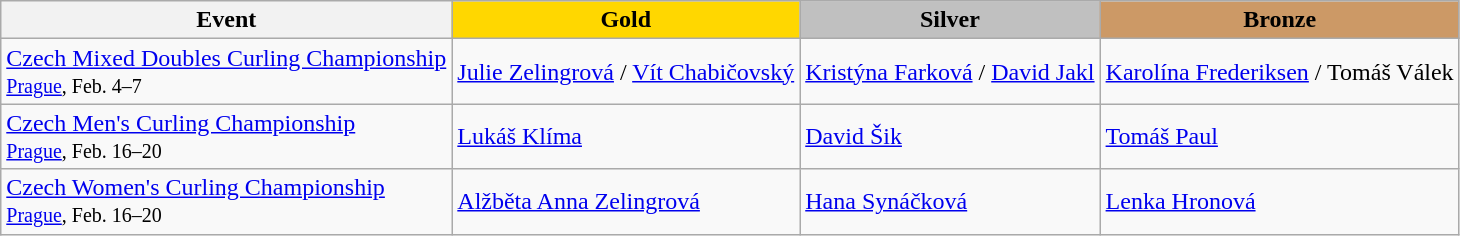<table class="wikitable">
<tr>
<th>Event</th>
<th style="background:gold">Gold</th>
<th style="background:silver">Silver</th>
<th style="background:#cc9966">Bronze</th>
</tr>
<tr>
<td><a href='#'>Czech Mixed Doubles Curling Championship</a><br> <small><a href='#'>Prague</a>, Feb. 4–7</small></td>
<td><a href='#'>Julie Zelingrová</a> / <a href='#'>Vít Chabičovský</a></td>
<td><a href='#'>Kristýna Farková</a> / <a href='#'>David Jakl</a></td>
<td><a href='#'>Karolína Frederiksen</a> / Tomáš Válek</td>
</tr>
<tr>
<td><a href='#'>Czech Men's Curling Championship</a><br> <small><a href='#'>Prague</a>, Feb. 16–20</small></td>
<td><a href='#'>Lukáš Klíma</a></td>
<td><a href='#'>David Šik</a></td>
<td><a href='#'>Tomáš Paul</a></td>
</tr>
<tr>
<td><a href='#'>Czech Women's Curling Championship</a><br> <small><a href='#'>Prague</a>, Feb. 16–20</small></td>
<td><a href='#'>Alžběta Anna Zelingrová</a></td>
<td><a href='#'>Hana Synáčková</a></td>
<td><a href='#'>Lenka Hronová</a></td>
</tr>
</table>
